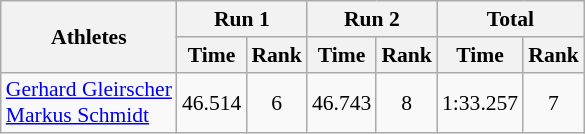<table class="wikitable" border="1" style="font-size:90%">
<tr>
<th rowspan="2">Athletes</th>
<th colspan="2">Run 1</th>
<th colspan="2">Run 2</th>
<th colspan="2">Total</th>
</tr>
<tr>
<th>Time</th>
<th>Rank</th>
<th>Time</th>
<th>Rank</th>
<th>Time</th>
<th>Rank</th>
</tr>
<tr>
<td><a href='#'>Gerhard Gleirscher</a><br><a href='#'>Markus Schmidt</a></td>
<td align="center">46.514</td>
<td align="center">6</td>
<td align="center">46.743</td>
<td align="center">8</td>
<td align="center">1:33.257</td>
<td align="center">7</td>
</tr>
</table>
